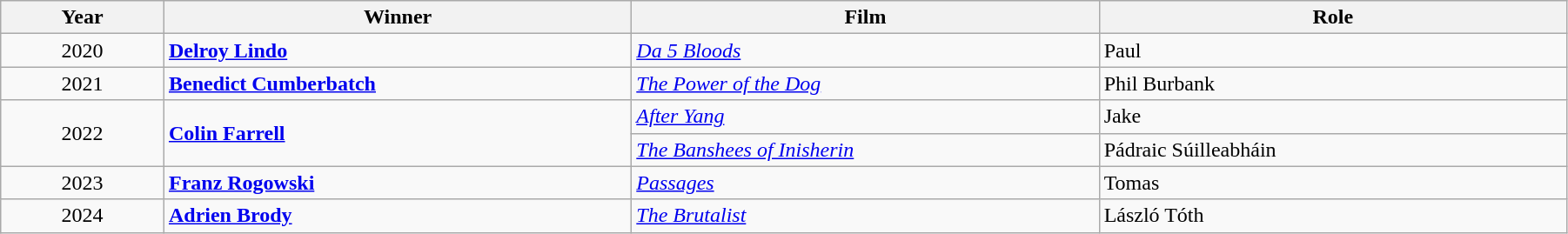<table class="wikitable" width="95%" cellpadding="5">
<tr>
<th width="100"><strong>Year</strong></th>
<th width="300"><strong>Winner</strong></th>
<th width="300"><strong>Film</strong></th>
<th width="300"><strong>Role</strong></th>
</tr>
<tr>
<td style="text-align:center;">2020</td>
<td><strong><a href='#'>Delroy Lindo</a></strong></td>
<td><em><a href='#'>Da 5 Bloods</a></em></td>
<td>Paul</td>
</tr>
<tr>
<td style="text-align:center;">2021</td>
<td><strong><a href='#'>Benedict Cumberbatch</a></strong></td>
<td><em><a href='#'>The Power of the Dog</a></em></td>
<td>Phil Burbank</td>
</tr>
<tr>
<td rowspan=2 style="text-align:center;">2022</td>
<td rowspan=2><strong><a href='#'>Colin Farrell</a></strong></td>
<td><em><a href='#'>After Yang</a></em></td>
<td>Jake</td>
</tr>
<tr>
<td><em><a href='#'>The Banshees of Inisherin</a></em></td>
<td>Pádraic Súilleabháin</td>
</tr>
<tr>
<td style="text-align:center;">2023</td>
<td><strong><a href='#'>Franz Rogowski</a></strong></td>
<td><em><a href='#'>Passages</a></em></td>
<td>Tomas</td>
</tr>
<tr>
<td style="text-align:center;">2024</td>
<td><strong><a href='#'>Adrien Brody</a></strong></td>
<td><em><a href='#'>The Brutalist</a></em></td>
<td>László Tóth</td>
</tr>
</table>
